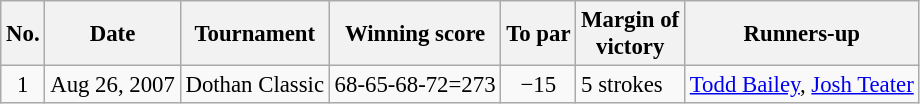<table class="wikitable" style="font-size:95%;">
<tr>
<th>No.</th>
<th>Date</th>
<th>Tournament</th>
<th>Winning score</th>
<th>To par</th>
<th>Margin of<br>victory</th>
<th>Runners-up</th>
</tr>
<tr>
<td align=center>1</td>
<td align=right>Aug 26, 2007</td>
<td>Dothan Classic</td>
<td align=right>68-65-68-72=273</td>
<td align=center>−15</td>
<td>5 strokes</td>
<td> <a href='#'>Todd Bailey</a>,  <a href='#'>Josh Teater</a></td>
</tr>
</table>
